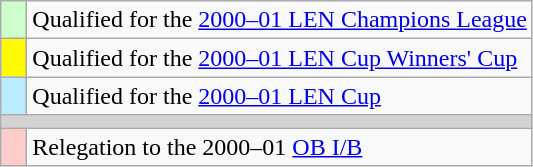<table class="wikitable" style="text-align: left;">
<tr>
<td width=10px bgcolor=#ccffcc></td>
<td>Qualified for the <a href='#'>2000–01 LEN Champions League</a></td>
</tr>
<tr>
<td width=10px bgcolor=#fffa00></td>
<td>Qualified for the <a href='#'>2000–01 LEN Cup Winners' Cup</a></td>
</tr>
<tr>
<td width=10px bgcolor=#bbebff></td>
<td>Qualified for the <a href='#'>2000–01 LEN Cup</a></td>
</tr>
<tr>
<td colspan=2 height=1px bgcolor=lightgrey></td>
</tr>
<tr>
<td width=10px bgcolor=#ffcccc></td>
<td>Relegation to the 2000–01 <a href='#'>OB I/B</a></td>
</tr>
</table>
